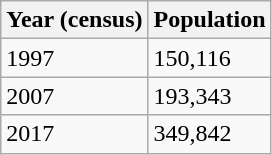<table class="wikitable">
<tr>
<th>Year (census)</th>
<th>Population</th>
</tr>
<tr>
<td>1997</td>
<td>150,116</td>
</tr>
<tr>
<td>2007</td>
<td>193,343</td>
</tr>
<tr>
<td>2017</td>
<td>349,842</td>
</tr>
</table>
